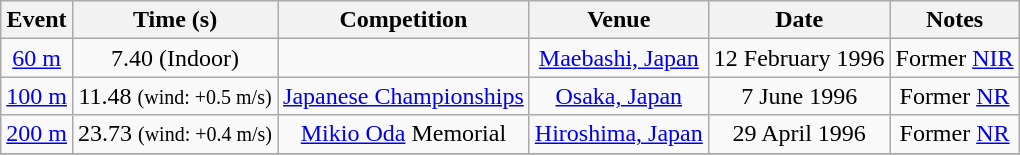<table class="wikitable" style=text-align:center>
<tr>
<th>Event</th>
<th>Time (s)</th>
<th>Competition</th>
<th>Venue</th>
<th>Date</th>
<th>Notes</th>
</tr>
<tr>
<td><a href='#'>60&nbsp;m</a></td>
<td>7.40 (Indoor)</td>
<td></td>
<td><a href='#'>Maebashi, Japan</a></td>
<td>12 February 1996</td>
<td>Former <a href='#'>NIR</a></td>
</tr>
<tr>
<td><a href='#'>100&nbsp;m</a></td>
<td>11.48 <small>(wind: +0.5 m/s)</small></td>
<td><a href='#'>Japanese Championships</a></td>
<td><a href='#'>Osaka, Japan</a></td>
<td>7 June 1996</td>
<td>Former <a href='#'>NR</a></td>
</tr>
<tr>
<td><a href='#'>200&nbsp;m</a></td>
<td>23.73 <small>(wind: +0.4 m/s)</small></td>
<td><a href='#'>Mikio Oda</a> Memorial</td>
<td><a href='#'>Hiroshima, Japan</a></td>
<td>29 April 1996</td>
<td>Former <a href='#'>NR</a></td>
</tr>
<tr>
</tr>
</table>
